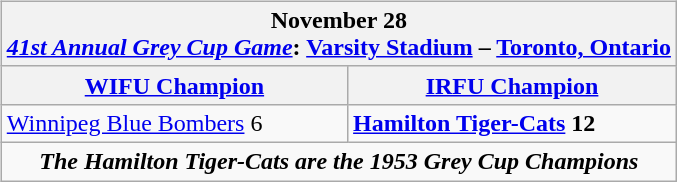<table cellspacing="10">
<tr>
<td valign="top"><br><table class="wikitable">
<tr>
<th bgcolor="#DDDDDD" colspan="4">November 28<br><em><a href='#'>41st Annual Grey Cup Game</a></em>: <a href='#'>Varsity Stadium</a> – <a href='#'>Toronto, Ontario</a></th>
</tr>
<tr>
<th><a href='#'>WIFU Champion</a></th>
<th><a href='#'>IRFU Champion</a></th>
</tr>
<tr>
<td><a href='#'>Winnipeg Blue Bombers</a> 6</td>
<td><strong><a href='#'>Hamilton Tiger-Cats</a> 12</strong></td>
</tr>
<tr>
<td align="center" colspan="4"><strong><em>The Hamilton Tiger-Cats are the 1953 Grey Cup Champions</em></strong></td>
</tr>
</table>
</td>
</tr>
</table>
